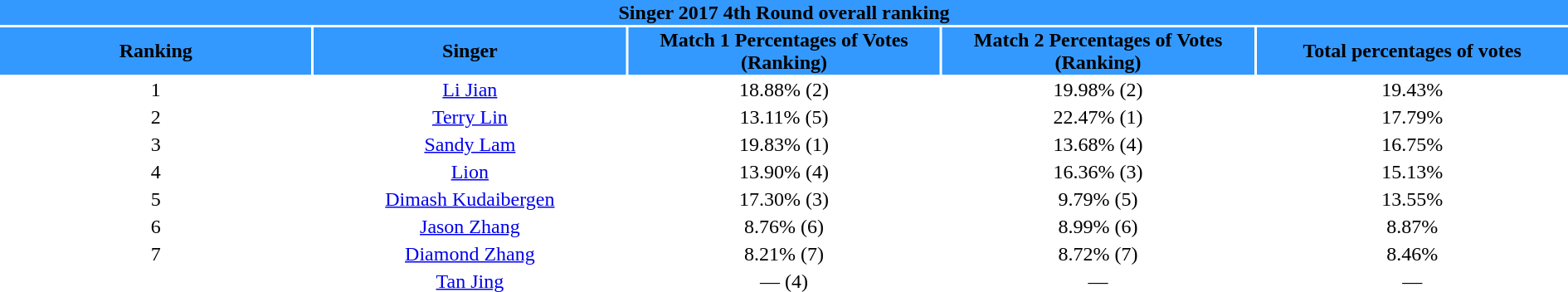<table class="wikitalble" width="100%" style="text-align:center">
<tr align=center style="background:#3399FF">
<td colspan="5"><div><strong>Singer 2017 4th Round overall ranking</strong></div></td>
</tr>
<tr align=center style="background:#3399FF">
<td style="width:20%"><strong>Ranking</strong></td>
<td style="width:20%"><strong>Singer</strong></td>
<td style="width:20%"><strong>Match 1 Percentages of Votes (Ranking)</strong></td>
<td style="width:20%"><strong>Match 2 Percentages of Votes (Ranking)</strong></td>
<td style="width:20%"><strong>Total percentages of votes</strong></td>
</tr>
<tr>
<td>1</td>
<td><a href='#'>Li Jian</a></td>
<td>18.88% (2)</td>
<td>19.98% (2)</td>
<td>19.43%</td>
</tr>
<tr>
<td>2</td>
<td><a href='#'>Terry Lin</a></td>
<td>13.11% (5)</td>
<td>22.47% (1)</td>
<td>17.79%</td>
</tr>
<tr>
<td>3</td>
<td><a href='#'>Sandy Lam</a></td>
<td>19.83% (1)</td>
<td>13.68% (4)</td>
<td>16.75%</td>
</tr>
<tr>
<td>4</td>
<td><a href='#'>Lion</a></td>
<td>13.90% (4)</td>
<td>16.36% (3)</td>
<td>15.13%</td>
</tr>
<tr>
<td>5</td>
<td><a href='#'>Dimash Kudaibergen</a></td>
<td>17.30% (3)</td>
<td>9.79% (5)</td>
<td>13.55%</td>
</tr>
<tr>
<td>6</td>
<td><a href='#'>Jason Zhang</a></td>
<td>8.76% (6)</td>
<td>8.99% (6)</td>
<td>8.87%</td>
</tr>
<tr>
<td>7</td>
<td><a href='#'>Diamond Zhang</a></td>
<td>8.21% (7)</td>
<td>8.72% (7)</td>
<td>8.46%</td>
</tr>
<tr>
<td></td>
<td><a href='#'>Tan Jing</a></td>
<td>— (4)</td>
<td>—</td>
<td>—</td>
</tr>
</table>
